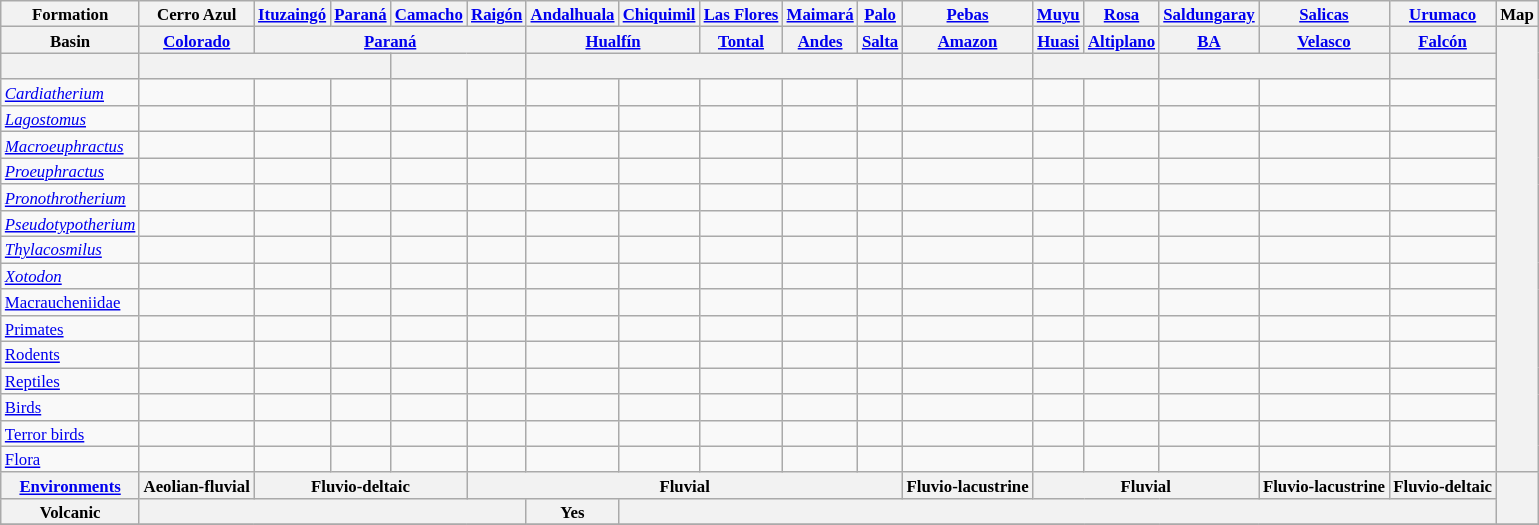<table class="wikitable" style="font-size: 70%">
<tr>
<th>Formation</th>
<th>Cerro Azul</th>
<th><a href='#'>Ituzaingó</a></th>
<th><a href='#'>Paraná</a></th>
<th><a href='#'>Camacho</a></th>
<th><a href='#'>Raigón</a></th>
<th><a href='#'>Andalhuala</a></th>
<th><a href='#'>Chiquimil</a></th>
<th><a href='#'>Las Flores</a></th>
<th><a href='#'>Maimará</a></th>
<th><a href='#'>Palo</a></th>
<th><a href='#'>Pebas</a></th>
<th><a href='#'>Muyu</a></th>
<th><a href='#'>Rosa</a></th>
<th><a href='#'>Saldungaray</a></th>
<th><a href='#'>Salicas</a></th>
<th><a href='#'>Urumaco</a></th>
<th>Map</th>
</tr>
<tr>
<th>Basin</th>
<th><a href='#'>Colorado</a></th>
<th colspan=4><a href='#'>Paraná</a></th>
<th colspan=2><a href='#'>Hualfín</a></th>
<th><a href='#'>Tontal</a></th>
<th><a href='#'>Andes</a></th>
<th><a href='#'>Salta</a></th>
<th><a href='#'>Amazon</a></th>
<th><a href='#'>Huasi</a></th>
<th><a href='#'>Altiplano</a></th>
<th><a href='#'>BA</a></th>
<th><a href='#'>Velasco</a></th>
<th><a href='#'>Falcón</a></th>
<th align=center rowspan=17></th>
</tr>
<tr>
<th></th>
<th colspan=3></th>
<th colspan=2></th>
<th colspan=5></th>
<th><br></th>
<th colspan=2></th>
<th colspan=2></th>
<th></th>
</tr>
<tr>
<td><em><a href='#'>Cardiatherium</a></em></td>
<td align=center></td>
<td align=center></td>
<td align=center></td>
<td align=center></td>
<td align=center></td>
<td align=center></td>
<td align=center></td>
<td align=center></td>
<td align=center></td>
<td align=center></td>
<td align=center></td>
<td align=center></td>
<td align=center></td>
<td align=center></td>
<td align=center></td>
<td align=center></td>
</tr>
<tr>
<td><em><a href='#'>Lagostomus</a></em></td>
<td align=center></td>
<td align=center></td>
<td align=center></td>
<td align=center></td>
<td align=center></td>
<td align=center></td>
<td align=center></td>
<td align=center></td>
<td align=center></td>
<td align=center></td>
<td align=center></td>
<td align=center></td>
<td align=center></td>
<td align=center></td>
<td align=center></td>
<td></td>
</tr>
<tr>
<td><em><a href='#'>Macroeuphractus</a></em></td>
<td align=center></td>
<td align=center></td>
<td align=center></td>
<td align=center></td>
<td align=center></td>
<td align=center></td>
<td align=center></td>
<td align=center></td>
<td align=center></td>
<td align=center></td>
<td align=center></td>
<td align=center></td>
<td align=center></td>
<td align=center></td>
<td align=center></td>
<td></td>
</tr>
<tr>
<td><em><a href='#'>Proeuphractus</a></em></td>
<td align=center></td>
<td align=center></td>
<td align=center></td>
<td align=center></td>
<td align=center></td>
<td align=center></td>
<td align=center></td>
<td align=center></td>
<td align=center></td>
<td align=center></td>
<td align=center></td>
<td align=center></td>
<td align=center></td>
<td align=center></td>
<td align=center></td>
<td align=center></td>
</tr>
<tr>
<td><em><a href='#'>Pronothrotherium</a></em></td>
<td align=center></td>
<td align=center></td>
<td align=center></td>
<td align=center></td>
<td align=center></td>
<td align=center></td>
<td align=center></td>
<td align=center></td>
<td align=center></td>
<td align=center></td>
<td align=center></td>
<td align=center></td>
<td align=center></td>
<td align=center></td>
<td align=center></td>
<td align=center></td>
</tr>
<tr>
<td><em><a href='#'>Pseudotypotherium</a></em></td>
<td align=center></td>
<td align=center></td>
<td align=center></td>
<td align=center></td>
<td align=center></td>
<td align=center></td>
<td align=center></td>
<td align=center></td>
<td align=center></td>
<td align=center></td>
<td align=center></td>
<td align=center></td>
<td align=center></td>
<td align=center></td>
<td align=center></td>
<td align=center></td>
</tr>
<tr>
<td><em><a href='#'>Thylacosmilus</a></em></td>
<td align=center></td>
<td align=center></td>
<td align=center></td>
<td align=center></td>
<td align=center></td>
<td align=center></td>
<td align=center></td>
<td align=center></td>
<td align=center></td>
<td align=center></td>
<td align=center></td>
<td align=center></td>
<td align=center></td>
<td align=center></td>
<td align=center></td>
<td></td>
</tr>
<tr>
<td><em><a href='#'>Xotodon</a></em></td>
<td align=center></td>
<td align=center></td>
<td align=center></td>
<td align=center></td>
<td align=center></td>
<td align=center></td>
<td align=center></td>
<td align=center></td>
<td align=center></td>
<td align=center></td>
<td align=center></td>
<td align=center></td>
<td align=center></td>
<td align=center></td>
<td align=center></td>
<td align=center></td>
</tr>
<tr>
<td><a href='#'>Macraucheniidae</a></td>
<td align=center></td>
<td align=center></td>
<td align=center></td>
<td align=center></td>
<td align=center></td>
<td align=center></td>
<td align=center></td>
<td align=center></td>
<td align=center></td>
<td align=center></td>
<td align=center></td>
<td align=center></td>
<td align=center></td>
<td align=center></td>
<td align=center></td>
<td align=center></td>
</tr>
<tr>
<td><a href='#'>Primates</a></td>
<td align=center></td>
<td align=center></td>
<td align=center></td>
<td align=center></td>
<td align=center></td>
<td align=center></td>
<td align=center></td>
<td align=center></td>
<td align=center></td>
<td align=center></td>
<td align=center></td>
<td align=center></td>
<td align=center></td>
<td align=center></td>
<td align=center></td>
<td align=center></td>
</tr>
<tr>
<td><a href='#'>Rodents</a></td>
<td align=center></td>
<td align=center></td>
<td align=center></td>
<td align=center></td>
<td align=center></td>
<td align=center></td>
<td align=center></td>
<td align=center></td>
<td align=center></td>
<td align=center></td>
<td align=center></td>
<td align=center></td>
<td align=center></td>
<td align=center></td>
<td align=center></td>
<td align=center></td>
</tr>
<tr>
<td><a href='#'>Reptiles</a></td>
<td align=center></td>
<td align=center></td>
<td align=center></td>
<td align=center></td>
<td align=center></td>
<td align=center></td>
<td align=center></td>
<td align=center></td>
<td align=center></td>
<td align=center></td>
<td align=center></td>
<td align=center></td>
<td align=center></td>
<td align=center></td>
<td align=center></td>
<td align=center></td>
</tr>
<tr>
<td><a href='#'>Birds</a></td>
<td align=center></td>
<td align=center></td>
<td align=center></td>
<td align=center></td>
<td align=center></td>
<td align=center></td>
<td align=center></td>
<td align=center></td>
<td align=center></td>
<td align=center></td>
<td align=center></td>
<td></td>
<td align=center></td>
<td align=center></td>
<td align=center></td>
<td align=center></td>
</tr>
<tr>
<td><a href='#'>Terror birds</a></td>
<td align=center></td>
<td align=center></td>
<td align=center></td>
<td align=center></td>
<td align=center></td>
<td align=center></td>
<td align=center></td>
<td align=center></td>
<td align=center></td>
<td align=center></td>
<td align=center></td>
<td align=center></td>
<td align=center></td>
<td align=center></td>
<td align=center></td>
<td align=center></td>
</tr>
<tr>
<td><a href='#'>Flora</a></td>
<td align=center></td>
<td align=center></td>
<td align=center></td>
<td align=center></td>
<td align=center></td>
<td align=center></td>
<td align=center></td>
<td align=center></td>
<td align=center></td>
<td align=center></td>
<td align=center></td>
<td align=center></td>
<td align=center></td>
<td align=center></td>
<td align=center></td>
<td align=center></td>
</tr>
<tr>
<th><a href='#'>Environments</a></th>
<th>Aeolian-fluvial</th>
<th colspan=3>Fluvio-deltaic</th>
<th colspan=6>Fluvial</th>
<th>Fluvio-lacustrine</th>
<th colspan=3>Fluvial</th>
<th>Fluvio-lacustrine</th>
<th>Fluvio-deltaic</th>
<th rowspan=2 align=left><br><br></th>
</tr>
<tr>
<th>Volcanic</th>
<th colspan=5></th>
<th>Yes</th>
<th colspan=10></th>
</tr>
<tr>
</tr>
</table>
